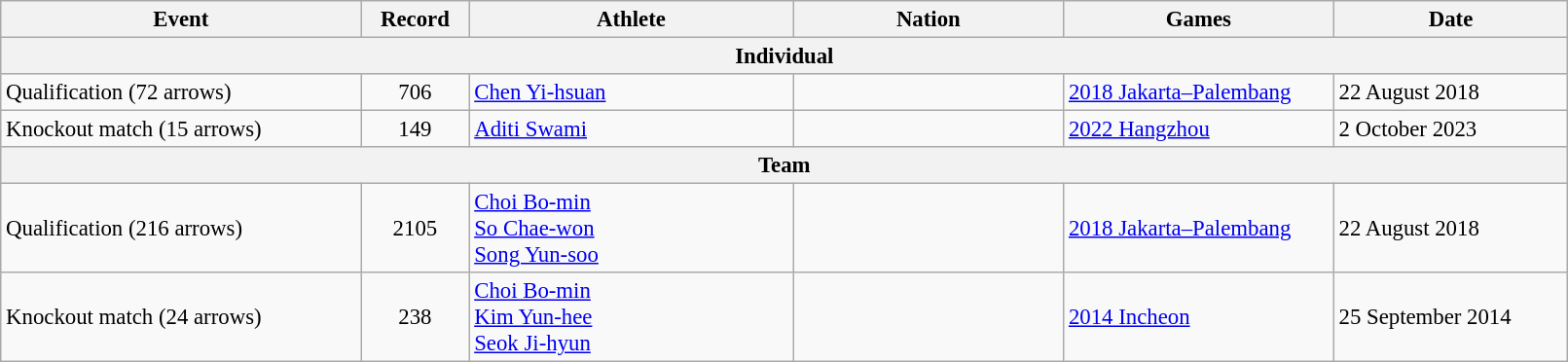<table class="wikitable" style="font-size:95%; width: 85%;">
<tr>
<th width=20%>Event</th>
<th width=6%>Record</th>
<th width=18%>Athlete</th>
<th width=15%>Nation</th>
<th width=15%>Games</th>
<th width=13%>Date</th>
</tr>
<tr bgcolor="#DDDDDD">
<th colspan="6">Individual</th>
</tr>
<tr>
<td>Qualification (72 arrows)</td>
<td align="center">706</td>
<td><a href='#'>Chen Yi-hsuan</a></td>
<td></td>
<td><a href='#'>2018 Jakarta–Palembang</a></td>
<td>22 August 2018</td>
</tr>
<tr>
<td>Knockout match (15 arrows)</td>
<td align="center">149</td>
<td><a href='#'>Aditi Swami</a></td>
<td></td>
<td><a href='#'>2022 Hangzhou</a></td>
<td>2 October 2023</td>
</tr>
<tr bgcolor="#DDDDDD">
<th colspan="6">Team</th>
</tr>
<tr>
<td>Qualification (216 arrows)</td>
<td align="center">2105</td>
<td><a href='#'>Choi Bo-min</a><br><a href='#'>So Chae-won</a><br><a href='#'>Song Yun-soo</a></td>
<td></td>
<td><a href='#'>2018 Jakarta–Palembang</a></td>
<td>22 August 2018</td>
</tr>
<tr>
<td>Knockout match (24 arrows)</td>
<td align="center">238</td>
<td><a href='#'>Choi Bo-min</a><br><a href='#'>Kim Yun-hee</a><br><a href='#'>Seok Ji-hyun</a></td>
<td></td>
<td><a href='#'>2014 Incheon</a></td>
<td>25 September 2014</td>
</tr>
</table>
